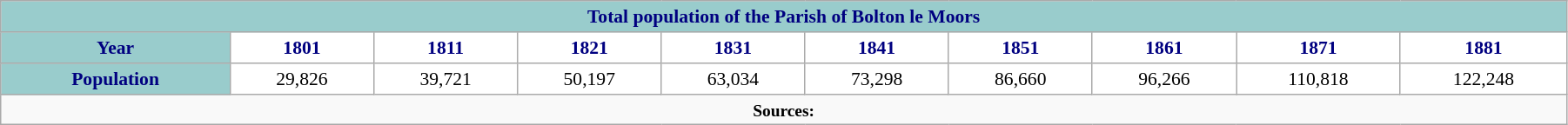<table class="wikitable" style="font-size:90%;width:95%;border:0px;text-align:center;line-height:120%;">
<tr>
<th colspan="10" style="background: #99CCCC; color: #000080" height="17">Total population of the Parish of Bolton le Moors</th>
</tr>
<tr>
<th style="background: #99CCCC; color: #000080" height="17">Year</th>
<th style="background: #FFFFFF; color:#000080;">1801</th>
<th style="background: #FFFFFF; color:#000080;">1811</th>
<th style="background: #FFFFFF; color:#000080;">1821</th>
<th style="background: #FFFFFF; color:#000080;">1831</th>
<th style="background: #FFFFFF; color:#000080;">1841</th>
<th style="background: #FFFFFF; color:#000080;">1851</th>
<th style="background: #FFFFFF; color:#000080;">1861</th>
<th style="background: #FFFFFF; color:#000080;">1871</th>
<th style="background: #FFFFFF; color:#000080;">1881</th>
</tr>
<tr>
<th style="background: #99CCCC; color: #000080" height="17">Population</th>
<td style="background: #FFFFFF; color: black;">29,826</td>
<td style="background: #FFFFFF; color: black;">39,721</td>
<td style="background: #FFFFFF; color: black;">50,197</td>
<td style="background: #FFFFFF; color: black;">63,034</td>
<td style="background: #FFFFFF; color: black;">73,298</td>
<td style="background: #FFFFFF; color: black;">86,660</td>
<td style="background: #FFFFFF; color: black;">96,266</td>
<td style="background: #FFFFFF; color: black;">110,818</td>
<td style="background: #FFFFFF; color: black;">122,248</td>
</tr>
<tr>
<td colspan="10" style="text-align:center;font-size:90%;"><strong>Sources:</strong> <br></td>
</tr>
</table>
